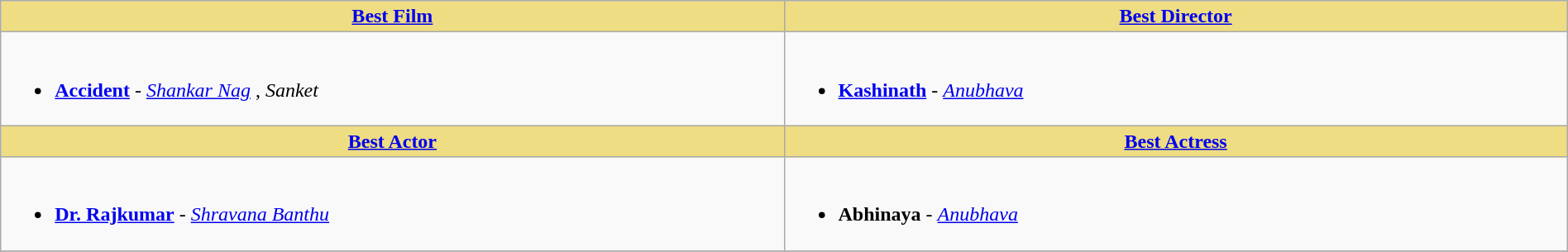<table class="wikitable" width=100% |>
<tr>
<th !  style="background:#eedd82; text-align:center; width:50%;"><a href='#'>Best Film</a></th>
<th !  style="background:#eedd82; text-align:center; width:50%;"><a href='#'>Best Director</a></th>
</tr>
<tr>
<td valign="top"><br><ul><li><strong><a href='#'>Accident</a></strong> - <em><a href='#'>Shankar Nag</a></em> , <em>Sanket</em></li></ul></td>
<td valign="top"><br><ul><li><strong><a href='#'>Kashinath</a></strong> - <em><a href='#'>Anubhava</a></em></li></ul></td>
</tr>
<tr>
<th !  style="background:#eedd82; text-align:center; width:50%;"><a href='#'>Best Actor</a></th>
<th !  style="background:#eedd82; text-align:center; width:50%;"><a href='#'>Best Actress</a></th>
</tr>
<tr>
<td valign="top"><br><ul><li><strong><a href='#'>Dr. Rajkumar</a></strong> - <em><a href='#'>Shravana Banthu</a></em></li></ul></td>
<td valign="top"><br><ul><li><strong>Abhinaya</strong> - <em><a href='#'>Anubhava</a></em></li></ul></td>
</tr>
<tr>
</tr>
</table>
